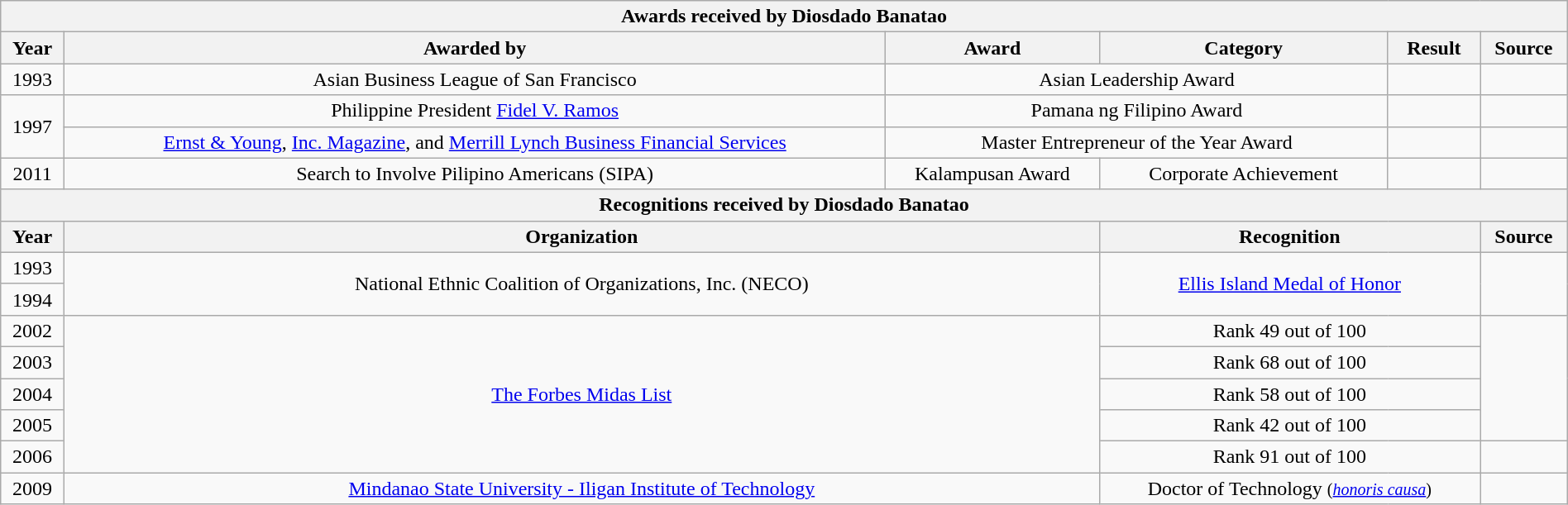<table class="wikitable"  style="text-align:center; width:100%;">
<tr>
<th colspan="6">Awards received by Diosdado Banatao</th>
</tr>
<tr>
<th style="text-align:center;">Year</th>
<th style="text-align:center;">Awarded by</th>
<th style="text-align:center;">Award</th>
<th style="text-align:center;">Category</th>
<th style="text-align:center;">Result</th>
<th style="text-align:center;">Source</th>
</tr>
<tr>
<td>1993</td>
<td>Asian Business League of San Francisco</td>
<td colspan="2">Asian Leadership Award</td>
<td></td>
<td></td>
</tr>
<tr>
<td rowspan="2">1997</td>
<td>Philippine President <a href='#'>Fidel V. Ramos</a></td>
<td colspan="2">Pamana ng Filipino Award</td>
<td></td>
<td></td>
</tr>
<tr>
<td><a href='#'>Ernst & Young</a>, <a href='#'>Inc. Magazine</a>, and <a href='#'>Merrill Lynch Business Financial Services</a></td>
<td colspan="2">Master Entrepreneur of the Year Award</td>
<td></td>
<td></td>
</tr>
<tr>
<td>2011</td>
<td>Search to Involve Pilipino Americans (SIPA)</td>
<td>Kalampusan Award</td>
<td>Corporate Achievement</td>
<td></td>
<td></td>
</tr>
<tr>
<th style="text-align:center;" colspan="6">Recognitions received by Diosdado Banatao</th>
</tr>
<tr>
<th style="text-align:center;">Year</th>
<th style="text-align:center;" colspan="2">Organization</th>
<th style="text-align:center;" colspan="2">Recognition</th>
<th style="text-align:center;">Source</th>
</tr>
<tr>
<td>1993</td>
<td rowspan="2" colspan="2">National Ethnic Coalition of Organizations, Inc. (NECO)</td>
<td rowspan="2" colspan="2"><a href='#'>Ellis Island Medal of Honor</a></td>
<td rowspan="2"></td>
</tr>
<tr>
<td>1994</td>
</tr>
<tr>
<td>2002</td>
<td rowspan="5" colspan="2"><a href='#'>The Forbes Midas List</a></td>
<td colspan="2">Rank 49 out of 100</td>
<td rowspan="4"></td>
</tr>
<tr>
<td>2003</td>
<td colspan="2">Rank 68 out of 100</td>
</tr>
<tr>
<td>2004</td>
<td colspan="2">Rank 58 out of 100</td>
</tr>
<tr>
<td>2005</td>
<td colspan="2">Rank 42 out of 100</td>
</tr>
<tr>
<td>2006</td>
<td colspan="2">Rank 91 out of 100</td>
<td></td>
</tr>
<tr>
<td>2009</td>
<td colspan="2"><a href='#'>Mindanao State University - Iligan Institute of Technology</a></td>
<td colspan="2">Doctor of Technology <small>(<em><a href='#'>honoris causa</a></em>)</small></td>
<td></td>
</tr>
</table>
